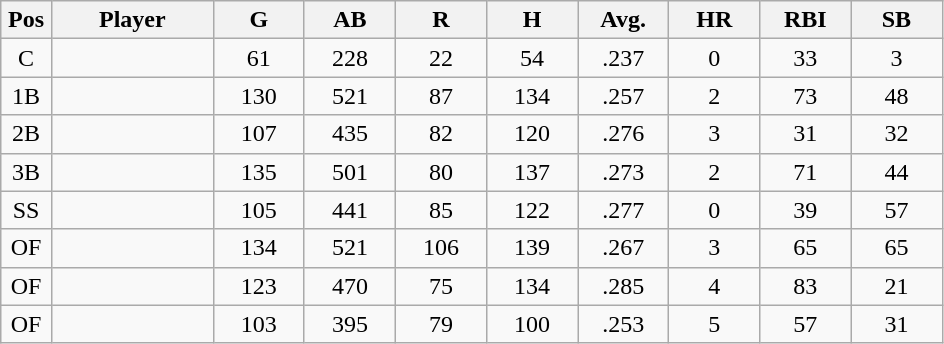<table class="wikitable sortable">
<tr>
<th bgcolor="#DDDDFF" width="5%">Pos</th>
<th bgcolor="#DDDDFF" width="16%">Player</th>
<th bgcolor="#DDDDFF" width="9%">G</th>
<th bgcolor="#DDDDFF" width="9%">AB</th>
<th bgcolor="#DDDDFF" width="9%">R</th>
<th bgcolor="#DDDDFF" width="9%">H</th>
<th bgcolor="#DDDDFF" width="9%">Avg.</th>
<th bgcolor="#DDDDFF" width="9%">HR</th>
<th bgcolor="#DDDDFF" width="9%">RBI</th>
<th bgcolor="#DDDDFF" width="9%">SB</th>
</tr>
<tr align="center">
<td>C</td>
<td></td>
<td>61</td>
<td>228</td>
<td>22</td>
<td>54</td>
<td>.237</td>
<td>0</td>
<td>33</td>
<td>3</td>
</tr>
<tr align="center">
<td>1B</td>
<td></td>
<td>130</td>
<td>521</td>
<td>87</td>
<td>134</td>
<td>.257</td>
<td>2</td>
<td>73</td>
<td>48</td>
</tr>
<tr align="center">
<td>2B</td>
<td></td>
<td>107</td>
<td>435</td>
<td>82</td>
<td>120</td>
<td>.276</td>
<td>3</td>
<td>31</td>
<td>32</td>
</tr>
<tr align="center">
<td>3B</td>
<td></td>
<td>135</td>
<td>501</td>
<td>80</td>
<td>137</td>
<td>.273</td>
<td>2</td>
<td>71</td>
<td>44</td>
</tr>
<tr align="center">
<td>SS</td>
<td></td>
<td>105</td>
<td>441</td>
<td>85</td>
<td>122</td>
<td>.277</td>
<td>0</td>
<td>39</td>
<td>57</td>
</tr>
<tr align="center">
<td>OF</td>
<td></td>
<td>134</td>
<td>521</td>
<td>106</td>
<td>139</td>
<td>.267</td>
<td>3</td>
<td>65</td>
<td>65</td>
</tr>
<tr align="center">
<td>OF</td>
<td></td>
<td>123</td>
<td>470</td>
<td>75</td>
<td>134</td>
<td>.285</td>
<td>4</td>
<td>83</td>
<td>21</td>
</tr>
<tr align="center">
<td>OF</td>
<td></td>
<td>103</td>
<td>395</td>
<td>79</td>
<td>100</td>
<td>.253</td>
<td>5</td>
<td>57</td>
<td>31</td>
</tr>
</table>
